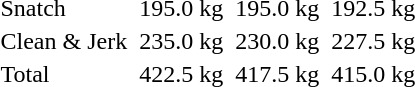<table>
<tr>
<td>Snatch</td>
<td></td>
<td>195.0 kg</td>
<td></td>
<td>195.0 kg</td>
<td></td>
<td>192.5 kg</td>
</tr>
<tr>
<td>Clean & Jerk</td>
<td></td>
<td>235.0 kg</td>
<td></td>
<td>230.0 kg</td>
<td></td>
<td>227.5 kg</td>
</tr>
<tr>
<td>Total</td>
<td></td>
<td>422.5 kg</td>
<td></td>
<td>417.5 kg</td>
<td></td>
<td>415.0 kg</td>
</tr>
</table>
